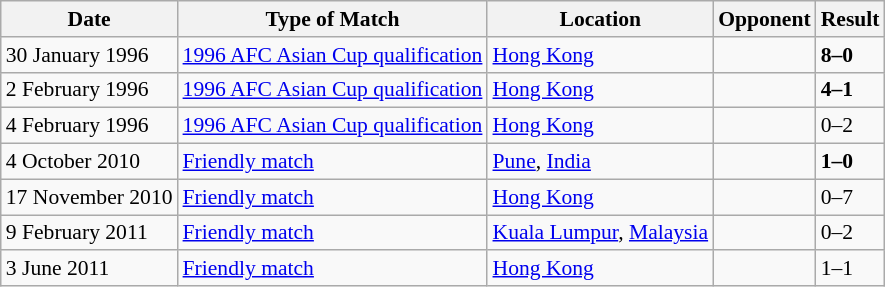<table cellspacing=0 style=font-size:90% class="wikitable">
<tr>
<th>Date</th>
<th>Type of Match</th>
<th>Location</th>
<th>Opponent</th>
<th>Result</th>
</tr>
<tr>
<td>30 January 1996</td>
<td><a href='#'>1996 AFC Asian Cup qualification</a></td>
<td><a href='#'>Hong Kong</a></td>
<td></td>
<td><strong>8–0</strong></td>
</tr>
<tr>
<td>2 February 1996</td>
<td><a href='#'>1996 AFC Asian Cup qualification</a></td>
<td><a href='#'>Hong Kong</a></td>
<td></td>
<td><strong>4–1</strong></td>
</tr>
<tr>
<td>4 February 1996</td>
<td><a href='#'>1996 AFC Asian Cup qualification</a></td>
<td><a href='#'>Hong Kong</a></td>
<td></td>
<td>0–2</td>
</tr>
<tr>
<td>4 October 2010</td>
<td><a href='#'>Friendly match</a></td>
<td><a href='#'>Pune</a>, <a href='#'>India</a></td>
<td></td>
<td><strong>1–0</strong></td>
</tr>
<tr>
<td>17 November 2010</td>
<td><a href='#'>Friendly match</a></td>
<td><a href='#'>Hong Kong</a></td>
<td></td>
<td>0–7</td>
</tr>
<tr>
<td>9 February 2011</td>
<td><a href='#'>Friendly match</a></td>
<td><a href='#'>Kuala Lumpur</a>, <a href='#'>Malaysia</a></td>
<td></td>
<td>0–2</td>
</tr>
<tr>
<td>3 June 2011</td>
<td><a href='#'>Friendly match</a></td>
<td><a href='#'>Hong Kong</a></td>
<td></td>
<td>1–1</td>
</tr>
</table>
